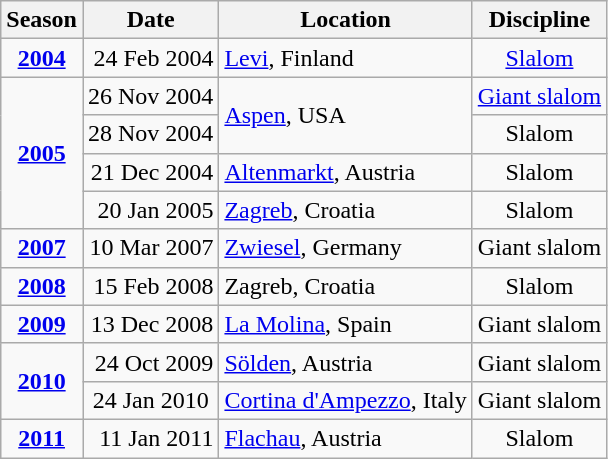<table class=wikitable style="text-align:center">
<tr>
<th>Season</th>
<th>Date</th>
<th>Location</th>
<th>Discipline</th>
</tr>
<tr>
<td><strong><a href='#'>2004</a></strong></td>
<td align=right>24 Feb 2004</td>
<td align=left> <a href='#'>Levi</a>, Finland</td>
<td><a href='#'>Slalom</a></td>
</tr>
<tr>
<td rowspan=4><strong><a href='#'>2005</a></strong></td>
<td align=right>26 Nov 2004</td>
<td rowspan=2 align=left> <a href='#'>Aspen</a>, USA</td>
<td><a href='#'>Giant slalom</a></td>
</tr>
<tr>
<td align=right>28 Nov 2004</td>
<td align=center>Slalom</td>
</tr>
<tr>
<td align=right>21 Dec 2004</td>
<td align=left> <a href='#'>Altenmarkt</a>, Austria</td>
<td>Slalom</td>
</tr>
<tr>
<td align=right>20 Jan 2005</td>
<td align=left> <a href='#'>Zagreb</a>, Croatia</td>
<td>Slalom</td>
</tr>
<tr>
<td><strong><a href='#'>2007</a></strong></td>
<td align=right>10 Mar 2007</td>
<td align=left> <a href='#'>Zwiesel</a>, Germany</td>
<td>Giant slalom</td>
</tr>
<tr>
<td><strong><a href='#'>2008</a></strong></td>
<td align=right>15 Feb 2008</td>
<td align=left> Zagreb, Croatia</td>
<td>Slalom</td>
</tr>
<tr>
<td><strong><a href='#'>2009</a></strong></td>
<td align=right>13 Dec 2008</td>
<td align=left> <a href='#'>La Molina</a>, Spain</td>
<td>Giant slalom</td>
</tr>
<tr>
<td rowspan=2><strong><a href='#'>2010</a></strong></td>
<td align=right>24 Oct 2009</td>
<td align=left> <a href='#'>Sölden</a>, Austria</td>
<td>Giant slalom</td>
</tr>
<tr>
<td>24 Jan 2010</td>
<td align=left> <a href='#'>Cortina d'Ampezzo</a>, Italy</td>
<td>Giant slalom</td>
</tr>
<tr>
<td><strong><a href='#'>2011</a></strong></td>
<td align=right>11 Jan 2011</td>
<td align=left> <a href='#'>Flachau</a>, Austria</td>
<td>Slalom</td>
</tr>
</table>
